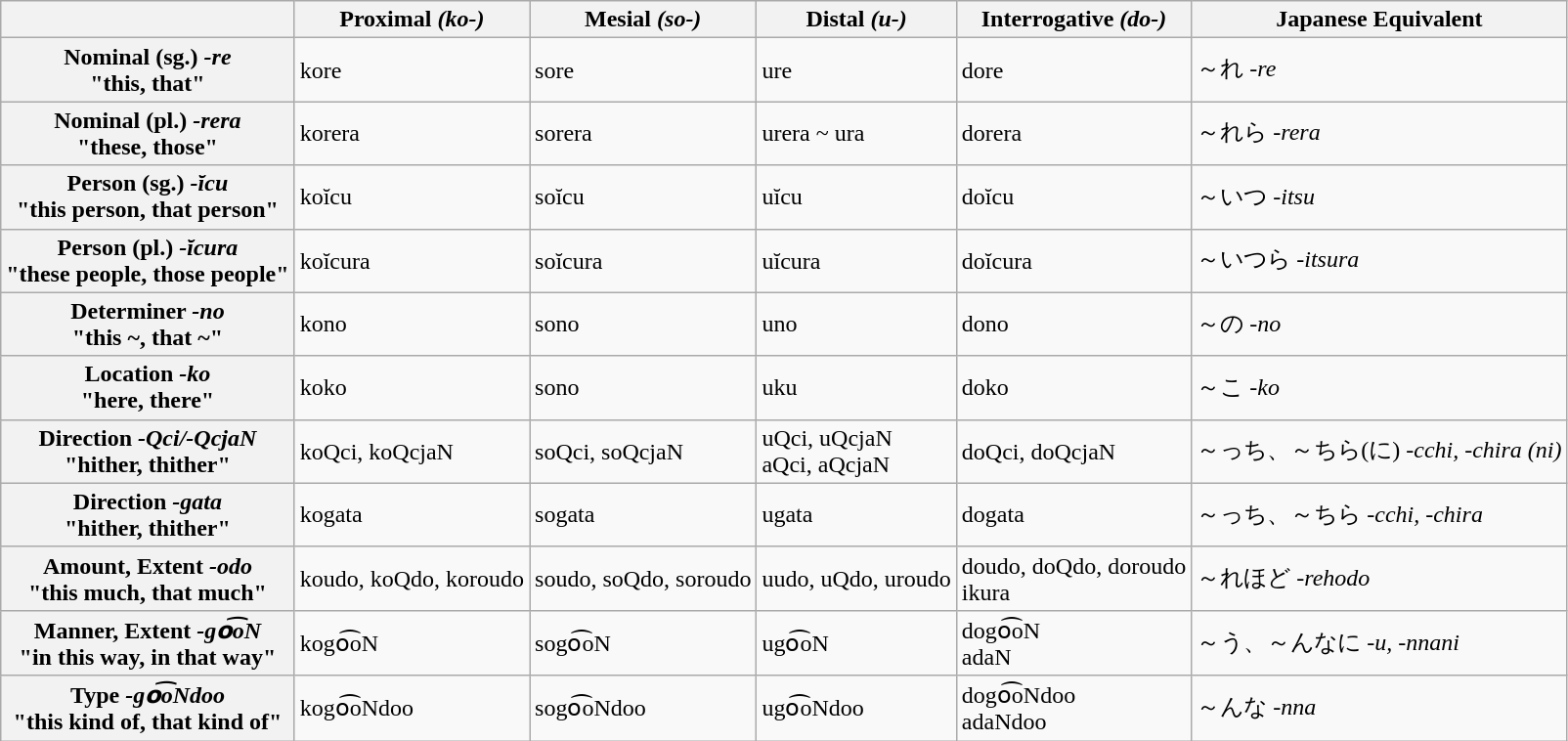<table class="wikitable">
<tr>
<th></th>
<th>Proximal <em>(ko-)</em></th>
<th>Mesial <em>(so-)</em></th>
<th>Distal <em>(u-)</em></th>
<th>Interrogative <em>(do-)</em></th>
<th>Japanese Equivalent</th>
</tr>
<tr>
<th>Nominal (sg.) <em>-re</em><br>"this, that"</th>
<td>kore</td>
<td>sore</td>
<td>ure</td>
<td>dore</td>
<td>～れ <em>-re</em></td>
</tr>
<tr>
<th>Nominal (pl.) <em>-rera</em><br>"these, those"</th>
<td>korera</td>
<td>sorera</td>
<td>urera ~ ura</td>
<td>dorera</td>
<td>～れら <em>-rera</em></td>
</tr>
<tr>
<th>Person (sg.) <em>-ĭcu</em><br>"this person, that person"</th>
<td>koĭcu</td>
<td>soĭcu</td>
<td>uĭcu</td>
<td>doĭcu</td>
<td>～いつ <em>-itsu</em></td>
</tr>
<tr>
<th>Person (pl.) <em>-ĭcura</em><br>"these people, those people"</th>
<td>koĭcura</td>
<td>soĭcura</td>
<td>uĭcura</td>
<td>doĭcura</td>
<td>～いつら <em>-itsura</em></td>
</tr>
<tr>
<th>Determiner <em>-no</em><br>"this ~, that ~"</th>
<td>kono</td>
<td>sono</td>
<td>uno</td>
<td>dono</td>
<td>～の <em>-no</em></td>
</tr>
<tr>
<th>Location <em>-ko</em><br>"here, there"</th>
<td>koko</td>
<td>sono</td>
<td>uku</td>
<td>doko</td>
<td>～こ <em>-ko</em></td>
</tr>
<tr>
<th>Direction <em>-Qci/-QcjaN</em><br>"hither, thither"</th>
<td>koQci, koQcjaN</td>
<td>soQci, soQcjaN</td>
<td>uQci, uQcjaN<br>aQci, aQcjaN</td>
<td>doQci, doQcjaN</td>
<td>～っち、～ちら(に) <em>-cchi, -chira (ni)</em></td>
</tr>
<tr>
<th>Direction <em>-gata</em><br>"hither, thither"</th>
<td>kogata</td>
<td>sogata</td>
<td>ugata</td>
<td>dogata</td>
<td>～っち、～ちら <em>-cchi, -chira</em></td>
</tr>
<tr>
<th>Amount, Extent <em>-odo</em><br>"this much, that much"</th>
<td>koudo, koQdo, koroudo</td>
<td>soudo, soQdo, soroudo</td>
<td>uudo, uQdo, uroudo</td>
<td>doudo, doQdo, doroudo<br>ikura</td>
<td>～れほど <em>-rehodo</em></td>
</tr>
<tr>
<th>Manner, Extent <em>-go͡oN</em><br>"in this way, in that way"</th>
<td>kogo͡oN</td>
<td>sogo͡oN</td>
<td>ugo͡oN</td>
<td>dogo͡oN<br>adaN</td>
<td>～う、～んなに <em>-u, -nnani</em></td>
</tr>
<tr>
<th>Type <em>-go͡oNdoo</em><br>"this kind of, that kind of"</th>
<td>kogo͡oNdoo</td>
<td>sogo͡oNdoo</td>
<td>ugo͡oNdoo</td>
<td>dogo͡oNdoo<br>adaNdoo</td>
<td>～んな <em>-nna</em></td>
</tr>
</table>
